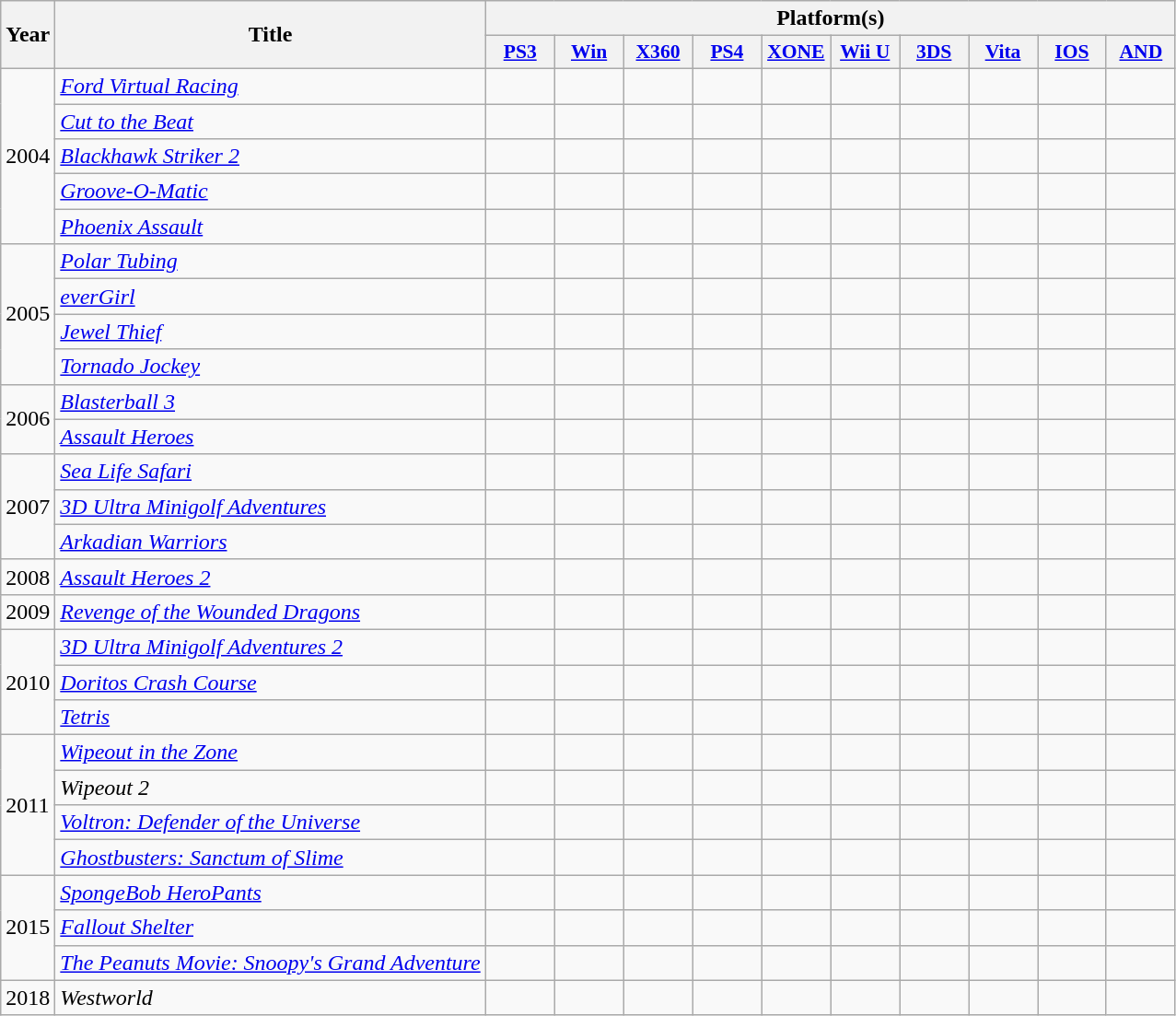<table class="wikitable sortable">
<tr>
<th rowspan="2">Year</th>
<th rowspan="2">Title</th>
<th colspan="10">Platform(s)</th>
</tr>
<tr>
<th style="width:3em; font-size:90%"><a href='#'>PS3</a></th>
<th style="width:3em; font-size:90%"><a href='#'>Win</a></th>
<th style="width:3em; font-size:90%"><a href='#'>X360</a></th>
<th style="width:3em; font-size:90%"><a href='#'>PS4</a></th>
<th style="width:3em; font-size:90%"><a href='#'>XONE</a></th>
<th style="width:3em; font-size:90%"><a href='#'>Wii U</a></th>
<th style="width:3em; font-size:90%"><a href='#'>3DS</a></th>
<th style="width:3em; font-size:90%"><a href='#'>Vita</a></th>
<th style="width:3em; font-size:90%"><a href='#'>IOS</a></th>
<th style="width:3em; font-size:90%"><a href='#'>AND</a></th>
</tr>
<tr>
<td rowspan="5">2004</td>
<td><em><a href='#'>Ford Virtual Racing</a></em></td>
<td></td>
<td></td>
<td></td>
<td></td>
<td></td>
<td></td>
<td></td>
<td></td>
<td></td>
<td></td>
</tr>
<tr>
<td><em><a href='#'>Cut to the Beat</a></em></td>
<td></td>
<td></td>
<td></td>
<td></td>
<td></td>
<td></td>
<td></td>
<td></td>
<td></td>
<td></td>
</tr>
<tr>
<td><em><a href='#'>Blackhawk Striker 2</a></em></td>
<td></td>
<td></td>
<td></td>
<td></td>
<td></td>
<td></td>
<td></td>
<td></td>
<td></td>
<td></td>
</tr>
<tr>
<td><em><a href='#'>Groove-O-Matic</a></em></td>
<td></td>
<td></td>
<td></td>
<td></td>
<td></td>
<td></td>
<td></td>
<td></td>
<td></td>
<td></td>
</tr>
<tr>
<td><em><a href='#'>Phoenix Assault</a></em></td>
<td></td>
<td></td>
<td></td>
<td></td>
<td></td>
<td></td>
<td></td>
<td></td>
<td></td>
<td></td>
</tr>
<tr>
<td rowspan="4">2005</td>
<td><em><a href='#'>Polar Tubing</a></em></td>
<td></td>
<td></td>
<td></td>
<td></td>
<td></td>
<td></td>
<td></td>
<td></td>
<td></td>
<td></td>
</tr>
<tr>
<td><em><a href='#'>everGirl</a></em></td>
<td></td>
<td></td>
<td></td>
<td></td>
<td></td>
<td></td>
<td></td>
<td></td>
<td></td>
<td></td>
</tr>
<tr>
<td><em><a href='#'>Jewel Thief</a></em></td>
<td></td>
<td></td>
<td></td>
<td></td>
<td></td>
<td></td>
<td></td>
<td></td>
<td></td>
<td></td>
</tr>
<tr>
<td><em><a href='#'>Tornado Jockey</a></em></td>
<td></td>
<td></td>
<td></td>
<td></td>
<td></td>
<td></td>
<td></td>
<td></td>
<td></td>
<td></td>
</tr>
<tr>
<td rowspan="2">2006</td>
<td><em><a href='#'>Blasterball 3</a></em></td>
<td></td>
<td></td>
<td></td>
<td></td>
<td></td>
<td></td>
<td></td>
<td></td>
<td></td>
<td></td>
</tr>
<tr>
<td><em><a href='#'>Assault Heroes</a></em></td>
<td></td>
<td></td>
<td></td>
<td></td>
<td></td>
<td></td>
<td></td>
<td></td>
<td></td>
<td></td>
</tr>
<tr>
<td rowspan="3">2007</td>
<td><em><a href='#'>Sea Life Safari</a></em></td>
<td></td>
<td></td>
<td></td>
<td></td>
<td></td>
<td></td>
<td></td>
<td></td>
<td></td>
<td></td>
</tr>
<tr>
<td><em><a href='#'>3D Ultra Minigolf Adventures</a></em></td>
<td></td>
<td></td>
<td></td>
<td></td>
<td></td>
<td></td>
<td></td>
<td></td>
<td></td>
<td></td>
</tr>
<tr>
<td><em><a href='#'>Arkadian Warriors</a></em></td>
<td></td>
<td></td>
<td></td>
<td></td>
<td></td>
<td></td>
<td></td>
<td></td>
<td></td>
<td></td>
</tr>
<tr>
<td>2008</td>
<td><em><a href='#'>Assault Heroes 2</a></em></td>
<td></td>
<td></td>
<td></td>
<td></td>
<td></td>
<td></td>
<td></td>
<td></td>
<td></td>
<td></td>
</tr>
<tr>
<td>2009</td>
<td><em><a href='#'>Revenge of the Wounded Dragons</a></em></td>
<td></td>
<td></td>
<td></td>
<td></td>
<td></td>
<td></td>
<td></td>
<td></td>
<td></td>
<td></td>
</tr>
<tr>
<td rowspan="3">2010</td>
<td><em><a href='#'>3D Ultra Minigolf Adventures 2</a></em></td>
<td></td>
<td></td>
<td></td>
<td></td>
<td></td>
<td></td>
<td></td>
<td></td>
<td></td>
<td></td>
</tr>
<tr>
<td><em><a href='#'>Doritos Crash Course</a></em></td>
<td></td>
<td></td>
<td></td>
<td></td>
<td></td>
<td></td>
<td></td>
<td></td>
<td></td>
<td></td>
</tr>
<tr>
<td><em><a href='#'>Tetris</a></em></td>
<td></td>
<td></td>
<td></td>
<td></td>
<td></td>
<td></td>
<td></td>
<td></td>
<td></td>
<td></td>
</tr>
<tr>
<td rowspan="4">2011</td>
<td><em><a href='#'>Wipeout in the Zone</a></em></td>
<td></td>
<td></td>
<td></td>
<td></td>
<td></td>
<td></td>
<td></td>
<td></td>
<td></td>
<td></td>
</tr>
<tr>
<td><em>Wipeout 2</em></td>
<td></td>
<td></td>
<td></td>
<td></td>
<td></td>
<td></td>
<td></td>
<td></td>
<td></td>
<td></td>
</tr>
<tr>
<td><em><a href='#'>Voltron: Defender of the Universe</a></em></td>
<td></td>
<td></td>
<td></td>
<td></td>
<td></td>
<td></td>
<td></td>
<td></td>
<td></td>
<td></td>
</tr>
<tr>
<td><em><a href='#'>Ghostbusters: Sanctum of Slime</a></em></td>
<td></td>
<td></td>
<td></td>
<td></td>
<td></td>
<td></td>
<td></td>
<td></td>
<td></td>
<td></td>
</tr>
<tr>
<td rowspan="3">2015</td>
<td><em><a href='#'>SpongeBob HeroPants</a></em></td>
<td></td>
<td></td>
<td></td>
<td></td>
<td></td>
<td></td>
<td></td>
<td></td>
<td></td>
<td></td>
</tr>
<tr>
<td><em><a href='#'>Fallout Shelter</a></em></td>
<td></td>
<td></td>
<td></td>
<td></td>
<td></td>
<td></td>
<td></td>
<td></td>
<td></td>
<td></td>
</tr>
<tr>
<td><em><a href='#'>The Peanuts Movie: Snoopy's Grand Adventure</a></em></td>
<td></td>
<td></td>
<td></td>
<td></td>
<td></td>
<td></td>
<td></td>
<td></td>
<td></td>
<td></td>
</tr>
<tr>
<td rowspan="1">2018</td>
<td><em>Westworld</em></td>
<td></td>
<td></td>
<td></td>
<td></td>
<td></td>
<td></td>
<td></td>
<td></td>
<td></td>
<td></td>
</tr>
</table>
